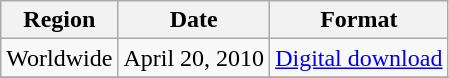<table class="wikitable">
<tr>
<th>Region</th>
<th>Date</th>
<th>Format</th>
</tr>
<tr>
<td>Worldwide</td>
<td>April 20, 2010</td>
<td><a href='#'>Digital download</a></td>
</tr>
<tr>
</tr>
</table>
